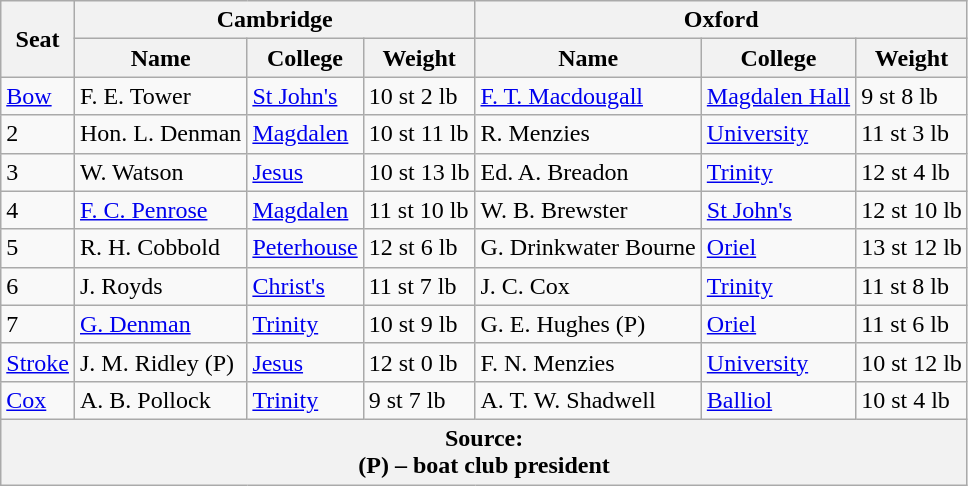<table class=wikitable>
<tr>
<th rowspan= "2">Seat</th>
<th colspan= "3">Cambridge <br> </th>
<th colspan= "3">Oxford <br> </th>
</tr>
<tr>
<th>Name</th>
<th>College</th>
<th>Weight</th>
<th>Name</th>
<th>College</th>
<th>Weight</th>
</tr>
<tr>
<td><a href='#'>Bow</a></td>
<td>F. E. Tower</td>
<td><a href='#'>St John's</a></td>
<td>10 st 2 lb</td>
<td><a href='#'>F. T. Macdougall</a></td>
<td><a href='#'>Magdalen Hall</a></td>
<td>9 st 8 lb</td>
</tr>
<tr>
<td>2</td>
<td>Hon. L. Denman</td>
<td><a href='#'>Magdalen</a></td>
<td>10 st 11 lb</td>
<td>R. Menzies</td>
<td><a href='#'>University</a></td>
<td>11 st 3 lb</td>
</tr>
<tr>
<td>3</td>
<td>W. Watson</td>
<td><a href='#'>Jesus</a></td>
<td>10 st 13 lb</td>
<td>Ed. A. Breadon</td>
<td><a href='#'>Trinity</a></td>
<td>12 st 4 lb</td>
</tr>
<tr>
<td>4</td>
<td><a href='#'>F. C. Penrose</a></td>
<td><a href='#'>Magdalen</a></td>
<td>11 st 10 lb</td>
<td>W. B. Brewster</td>
<td><a href='#'>St John's</a></td>
<td>12 st 10 lb</td>
</tr>
<tr>
<td>5</td>
<td>R. H. Cobbold</td>
<td><a href='#'>Peterhouse</a></td>
<td>12 st 6 lb</td>
<td>G. Drinkwater Bourne</td>
<td><a href='#'>Oriel</a></td>
<td>13 st 12 lb</td>
</tr>
<tr>
<td>6</td>
<td>J. Royds</td>
<td><a href='#'>Christ's</a></td>
<td>11 st 7 lb</td>
<td>J. C. Cox</td>
<td><a href='#'>Trinity</a></td>
<td>11 st 8 lb</td>
</tr>
<tr>
<td>7</td>
<td><a href='#'>G. Denman</a></td>
<td><a href='#'>Trinity</a></td>
<td>10 st 9 lb</td>
<td>G. E. Hughes (P)</td>
<td><a href='#'>Oriel</a></td>
<td>11 st 6 lb</td>
</tr>
<tr>
<td><a href='#'>Stroke</a></td>
<td>J. M. Ridley (P)</td>
<td><a href='#'>Jesus</a></td>
<td>12 st 0 lb</td>
<td>F. N. Menzies</td>
<td><a href='#'>University</a></td>
<td>10 st 12 lb</td>
</tr>
<tr>
<td><a href='#'>Cox</a></td>
<td>A. B. Pollock</td>
<td><a href='#'>Trinity</a></td>
<td>9 st 7 lb</td>
<td>A. T. W. Shadwell</td>
<td><a href='#'>Balliol</a></td>
<td>10 st 4 lb</td>
</tr>
<tr>
<th colspan="7">Source:<br>(P) – boat club president</th>
</tr>
</table>
